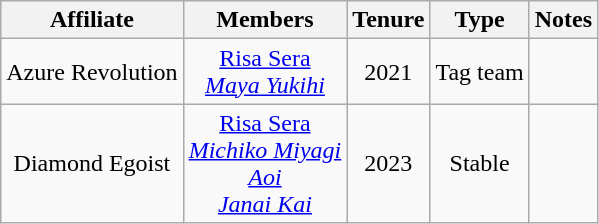<table class="wikitable sortable" style="text-align:center;">
<tr>
<th>Affiliate</th>
<th>Members</th>
<th>Tenure</th>
<th>Type</th>
<th>Notes</th>
</tr>
<tr>
<td>Azure Revolution</td>
<td><a href='#'>Risa Sera</a><br><em><a href='#'>Maya Yukihi</a></em></td>
<td>2021</td>
<td>Tag team</td>
<td></td>
</tr>
<tr>
<td>Diamond Egoist</td>
<td><a href='#'>Risa Sera</a><br><em><a href='#'>Michiko Miyagi</a></em><br><em><a href='#'>Aoi</a></em><br><em><a href='#'>Janai Kai</a></em></td>
<td>2023</td>
<td>Stable</td>
<td></td>
</tr>
</table>
